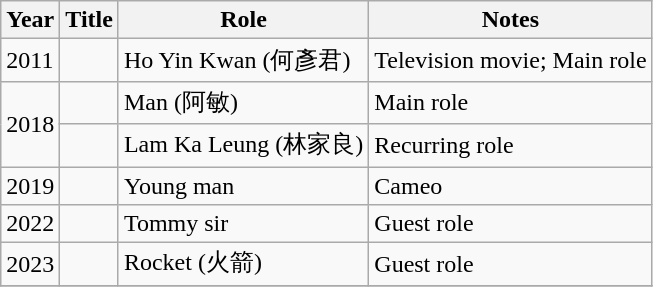<table class="wikitable">
<tr>
<th>Year</th>
<th>Title</th>
<th>Role</th>
<th>Notes</th>
</tr>
<tr>
<td>2011</td>
<td><em></em></td>
<td>Ho Yin Kwan (何彥君)</td>
<td>Television movie; Main role</td>
</tr>
<tr>
<td rowspan="2">2018</td>
<td><em></em></td>
<td>Man (阿敏)</td>
<td>Main role</td>
</tr>
<tr>
<td><em></em></td>
<td>Lam Ka Leung (林家良)</td>
<td>Recurring role</td>
</tr>
<tr>
<td>2019</td>
<td><em></em></td>
<td>Young man</td>
<td>Cameo</td>
</tr>
<tr>
<td>2022</td>
<td><em></em></td>
<td>Tommy sir</td>
<td>Guest role</td>
</tr>
<tr>
<td>2023</td>
<td><em></em></td>
<td>Rocket (火箭)</td>
<td>Guest role</td>
</tr>
<tr>
</tr>
</table>
